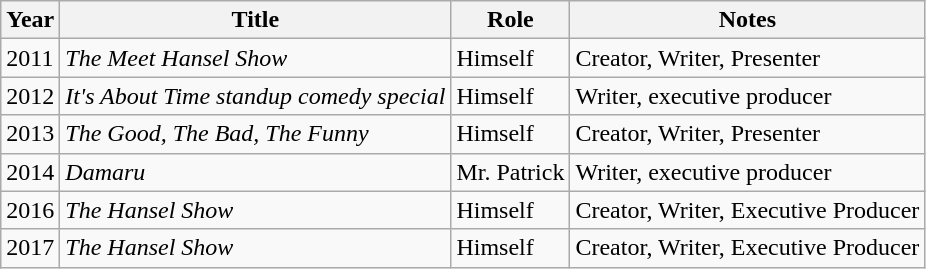<table class="wikitable sortable">
<tr>
<th>Year</th>
<th>Title</th>
<th>Role</th>
<th class="unsortable">Notes</th>
</tr>
<tr>
<td>2011</td>
<td><em>The Meet Hansel Show</em></td>
<td>Himself</td>
<td>Creator, Writer, Presenter</td>
</tr>
<tr>
<td>2012</td>
<td><em>It's About Time standup comedy special</em></td>
<td>Himself</td>
<td>Writer, executive producer</td>
</tr>
<tr>
<td>2013</td>
<td><em>The Good, The Bad, The Funny</em></td>
<td>Himself</td>
<td>Creator, Writer, Presenter</td>
</tr>
<tr>
<td>2014</td>
<td><em>Damaru</em></td>
<td>Mr. Patrick</td>
<td>Writer, executive producer</td>
</tr>
<tr>
<td>2016</td>
<td><em>The Hansel Show</em></td>
<td>Himself</td>
<td>Creator, Writer, Executive Producer</td>
</tr>
<tr>
<td>2017</td>
<td><em>The Hansel Show</em></td>
<td>Himself</td>
<td>Creator, Writer, Executive Producer</td>
</tr>
</table>
